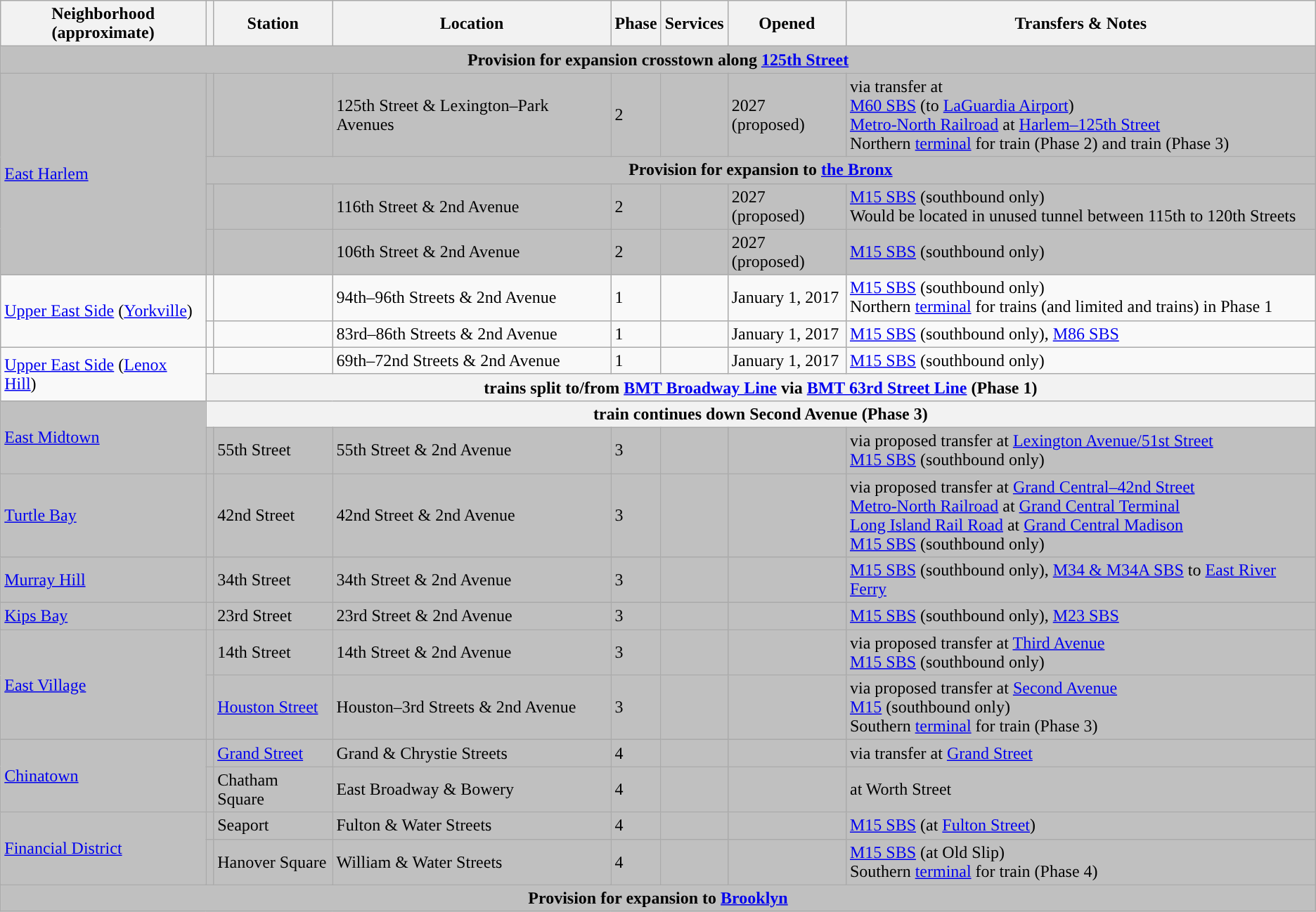<table class="wikitable">
<tr>
<th>Neighborhood<br>(approximate)</th>
<th></th>
<th>Station</th>
<th>Location</th>
<th>Phase</th>
<th>Services</th>
<th>Opened</th>
<th>Transfers & Notes</th>
</tr>
<tr>
<th colspan=8 style="background:silver;">Provision for expansion crosstown along <a href='#'>125th Street</a></th>
</tr>
<tr style="background:silver;">
<td rowspan=4 style="background:silver;"><a href='#'>East Harlem</a></td>
<td></td>
<td> </td>
<td>125th Street & Lexington–Park Avenues</td>
<td>2</td>
<td></td>
<td>2027 (proposed)</td>
<td> via transfer at <br><a href='#'>M60 SBS</a> (to <a href='#'>LaGuardia Airport</a>)<br><a href='#'>Metro-North Railroad</a> at <a href='#'>Harlem–125th Street</a><br>Northern <a href='#'>terminal</a> for  train (Phase 2) and  train (Phase 3)</td>
</tr>
<tr>
<th colspan=7 style="background:silver;">Provision for expansion to <a href='#'>the Bronx</a></th>
</tr>
<tr style="background:silver;">
<td></td>
<td> </td>
<td>116th Street & 2nd Avenue</td>
<td>2</td>
<td></td>
<td>2027 (proposed)</td>
<td><a href='#'>M15 SBS</a> (southbound only)<br>Would be located in unused tunnel between 115th to 120th Streets</td>
</tr>
<tr style="background:silver;">
<td></td>
<td> </td>
<td>106th Street & 2nd Avenue</td>
<td>2</td>
<td></td>
<td>2027 (proposed)</td>
<td><a href='#'>M15 SBS</a> (southbound only)</td>
</tr>
<tr>
<td rowspan=2><a href='#'>Upper East Side</a> (<a href='#'>Yorkville</a>)</td>
<td></td>
<td> </td>
<td>94th–96th Streets & 2nd Avenue</td>
<td>1</td>
<td></td>
<td>January 1, 2017</td>
<td><a href='#'>M15 SBS</a> (southbound only)<br>Northern <a href='#'>terminal</a> for  trains (and limited  and  trains) in Phase 1</td>
</tr>
<tr>
<td></td>
<td> </td>
<td>83rd–86th Streets & 2nd Avenue</td>
<td>1</td>
<td></td>
<td>January 1, 2017</td>
<td><a href='#'>M15 SBS</a> (southbound only), <a href='#'>M86 SBS</a></td>
</tr>
<tr>
<td rowspan=2><a href='#'>Upper East Side</a> (<a href='#'>Lenox Hill</a>)</td>
<td></td>
<td> </td>
<td>69th–72nd Streets & 2nd Avenue</td>
<td>1</td>
<td></td>
<td>January 1, 2017</td>
<td><a href='#'>M15 SBS</a> (southbound only)</td>
</tr>
<tr>
<th colspan=7> trains split to/from <a href='#'>BMT Broadway Line</a> via <a href='#'>BMT 63rd Street Line</a> (Phase 1)</th>
</tr>
<tr style="background:silver;">
<td rowspan=2><a href='#'>East Midtown</a></td>
<th colspan=7> train continues down Second Avenue (Phase 3)</th>
</tr>
<tr style="background:silver;">
<td></td>
<td> 55th Street</td>
<td>55th Street & 2nd Avenue</td>
<td>3</td>
<td></td>
<td></td>
<td> via proposed transfer at <a href='#'>Lexington Avenue/51st Street</a><br><a href='#'>M15 SBS</a> (southbound only)</td>
</tr>
<tr style="background:silver;">
<td><a href='#'>Turtle Bay</a></td>
<td></td>
<td> 42nd Street</td>
<td>42nd Street & 2nd Avenue</td>
<td>3</td>
<td></td>
<td></td>
<td> via proposed transfer at <a href='#'>Grand Central–42nd Street</a><br><a href='#'>Metro-North Railroad</a> at <a href='#'>Grand Central Terminal</a> <br><a href='#'>Long Island Rail Road</a> at <a href='#'>Grand Central Madison</a><br><a href='#'>M15 SBS</a> (southbound only)</td>
</tr>
<tr style="background:silver;">
<td><a href='#'>Murray Hill</a></td>
<td></td>
<td> 34th Street</td>
<td>34th Street & 2nd Avenue</td>
<td>3</td>
<td></td>
<td></td>
<td><a href='#'>M15 SBS</a> (southbound only), <a href='#'>M34 & M34A SBS</a> to <a href='#'>East River Ferry</a></td>
</tr>
<tr style="background:silver;">
<td><a href='#'>Kips Bay</a></td>
<td></td>
<td> 23rd Street</td>
<td>23rd Street & 2nd Avenue</td>
<td>3</td>
<td></td>
<td></td>
<td><a href='#'>M15 SBS</a> (southbound only), <a href='#'>M23 SBS</a></td>
</tr>
<tr style="background:silver;">
<td rowspan=2><a href='#'>East Village</a></td>
<td></td>
<td> 14th Street</td>
<td>14th Street & 2nd Avenue</td>
<td>3</td>
<td></td>
<td></td>
<td> via proposed transfer at <a href='#'>Third Avenue</a><br><a href='#'>M15 SBS</a> (southbound only)</td>
</tr>
<tr style="background:silver;">
<td></td>
<td> <a href='#'>Houston Street</a></td>
<td>Houston–3rd Streets & 2nd Avenue</td>
<td>3</td>
<td></td>
<td></td>
<td> via proposed transfer at <a href='#'>Second Avenue</a><br><a href='#'>M15</a> (southbound only)<br>Southern <a href='#'>terminal</a> for  train (Phase 3)</td>
</tr>
<tr style="background:silver;">
<td rowspan=2><a href='#'>Chinatown</a></td>
<td></td>
<td> <a href='#'>Grand Street</a></td>
<td>Grand & Chrystie Streets</td>
<td>4</td>
<td></td>
<td></td>
<td> via transfer at <a href='#'>Grand Street</a></td>
</tr>
<tr style="background:silver;">
<td></td>
<td> Chatham Square</td>
<td>East Broadway & Bowery</td>
<td>4</td>
<td></td>
<td></td>
<td>at Worth Street</td>
</tr>
<tr style="background:silver;">
<td rowspan=2><a href='#'>Financial District</a></td>
<td></td>
<td> Seaport</td>
<td>Fulton & Water Streets</td>
<td>4</td>
<td></td>
<td></td>
<td><a href='#'>M15 SBS</a> (at <a href='#'>Fulton Street</a>)</td>
</tr>
<tr style="background:silver;">
<td></td>
<td> Hanover Square</td>
<td>William & Water Streets</td>
<td>4</td>
<td></td>
<td></td>
<td><a href='#'>M15 SBS</a> (at Old Slip)<br>Southern <a href='#'>terminal</a> for  train (Phase 4)</td>
</tr>
<tr>
<th colspan=8 style="background:silver;">Provision for expansion to <a href='#'>Brooklyn</a></th>
</tr>
</table>
